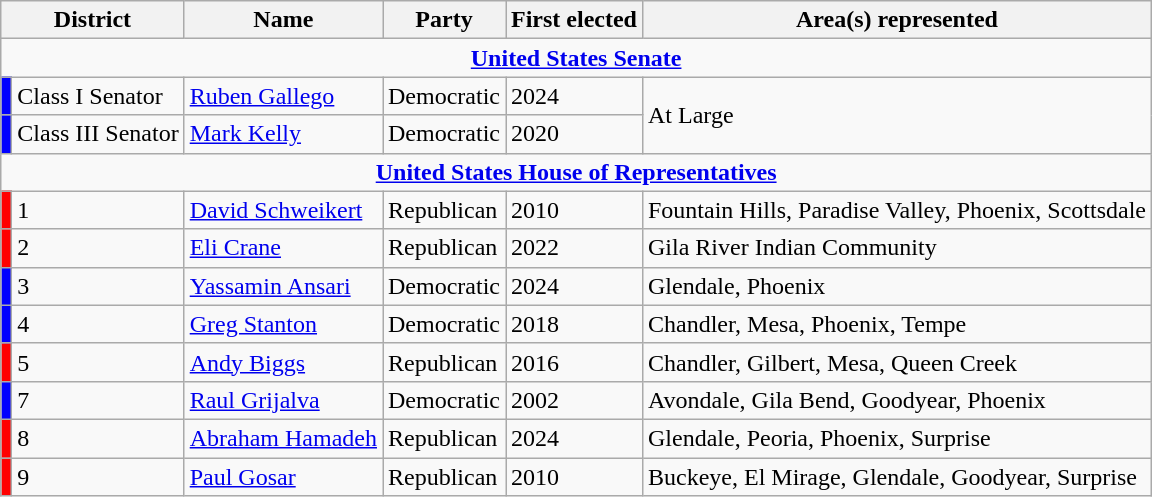<table class = "wikitable">
<tr>
<th colspan="2">District</th>
<th>Name</th>
<th>Party</th>
<th>First elected</th>
<th>Area(s) represented</th>
</tr>
<tr>
<td style="text-align:center;" colspan="6"><strong><a href='#'>United States Senate</a></strong></td>
</tr>
<tr>
<td style="background:blue"></td>
<td>Class I Senator</td>
<td><a href='#'>Ruben Gallego</a></td>
<td>Democratic</td>
<td>2024</td>
<td rowspan="2">At Large</td>
</tr>
<tr>
<td style="background:blue"></td>
<td>Class III Senator</td>
<td><a href='#'>Mark Kelly</a></td>
<td>Democratic</td>
<td>2020</td>
</tr>
<tr>
<td style="text-align:center;" colspan="6"><strong><a href='#'>United States House of Representatives</a></strong></td>
</tr>
<tr>
<td style="background:red"></td>
<td>1</td>
<td><a href='#'>David Schweikert</a></td>
<td>Republican</td>
<td>2010</td>
<td>Fountain Hills, Paradise Valley, Phoenix, Scottsdale</td>
</tr>
<tr>
<td style="background:red"></td>
<td>2</td>
<td><a href='#'>Eli Crane</a></td>
<td>Republican</td>
<td>2022</td>
<td>Gila River Indian Community</td>
</tr>
<tr>
<td style="background:blue"></td>
<td>3</td>
<td><a href='#'>Yassamin Ansari</a></td>
<td>Democratic</td>
<td>2024</td>
<td>Glendale, Phoenix</td>
</tr>
<tr>
<td style="background:blue"></td>
<td>4</td>
<td><a href='#'>Greg Stanton</a></td>
<td>Democratic</td>
<td>2018</td>
<td>Chandler, Mesa, Phoenix, Tempe</td>
</tr>
<tr>
<td style="background:red"></td>
<td>5</td>
<td><a href='#'>Andy Biggs</a></td>
<td>Republican</td>
<td>2016</td>
<td>Chandler, Gilbert, Mesa, Queen Creek</td>
</tr>
<tr>
<td style="background:blue"></td>
<td>7</td>
<td><a href='#'>Raul Grijalva</a></td>
<td>Democratic</td>
<td>2002</td>
<td>Avondale, Gila Bend, Goodyear, Phoenix</td>
</tr>
<tr>
<td style="background:red"></td>
<td>8</td>
<td><a href='#'>Abraham Hamadeh</a></td>
<td>Republican</td>
<td>2024</td>
<td>Glendale, Peoria, Phoenix, Surprise</td>
</tr>
<tr>
<td style="background:red"></td>
<td>9</td>
<td><a href='#'>Paul Gosar</a></td>
<td>Republican</td>
<td>2010</td>
<td>Buckeye, El Mirage, Glendale, Goodyear, Surprise</td>
</tr>
</table>
